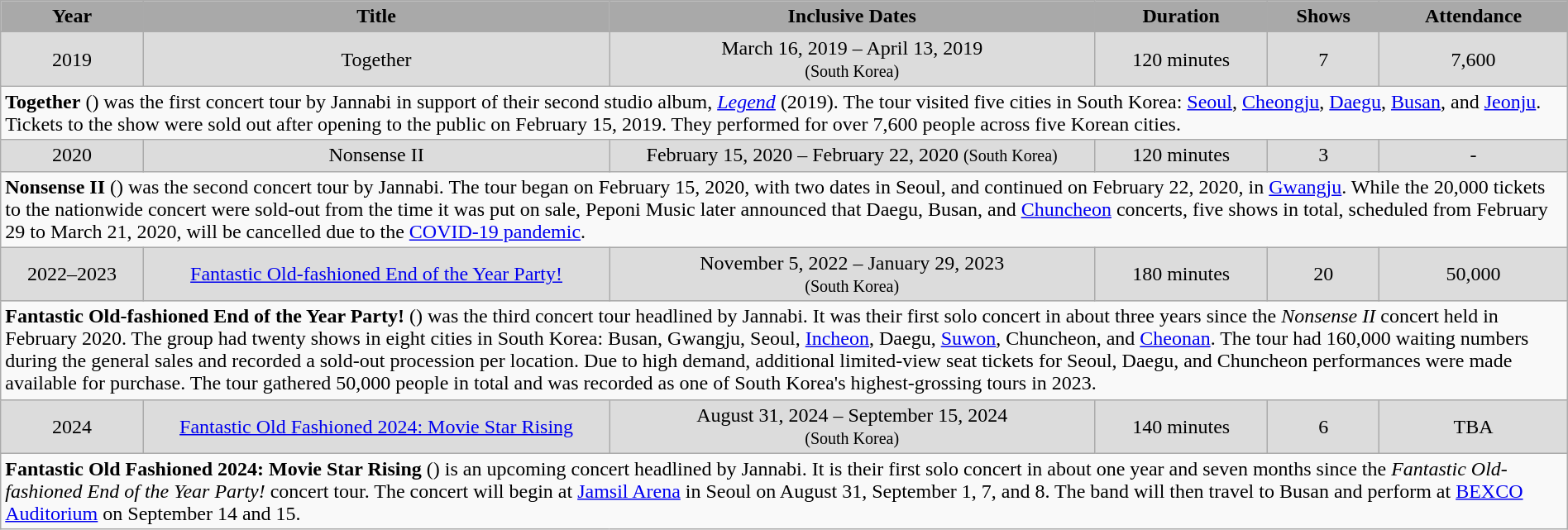<table class="wikitable" style="text-align:center;" width=100%>
<tr>
<th scope="col"  style="background:darkgrey;">Year</th>
<th scope="col" style="background:darkgrey;">Title</th>
<th scope="col" style="background:darkgrey;">Inclusive Dates</th>
<th scope="col" style="background:darkgrey;">Duration</th>
<th scope="col" style="background:darkgrey;">Shows</th>
<th scope="col" style="background:darkgrey;">Attendance</th>
</tr>
<tr>
<td style="background:#dcdcdc">2019</td>
<td style="background:#dcdcdc">Together</td>
<td style="background:#dcdcdc">March 16, 2019 – April 13, 2019 <br><small>(South Korea)</small></td>
<td style="background:#dcdcdc">120 minutes</td>
<td style="background:#dcdcdc">7</td>
<td style="background:#dcdcdc">7,600</td>
</tr>
<tr>
<td colspan="6" style="text-align:left"><strong>Together</strong> () was the first concert tour by Jannabi in support of their second studio album, <em><a href='#'>Legend</a></em> (2019). The tour visited five cities in South Korea: <a href='#'>Seoul</a>, <a href='#'>Cheongju</a>, <a href='#'>Daegu</a>, <a href='#'>Busan</a>, and <a href='#'>Jeonju</a>. Tickets to the show were sold out after opening to the public on February 15, 2019. They performed for over 7,600 people across five Korean cities.</td>
</tr>
<tr>
<td style="background:#dcdcdc">2020</td>
<td style="background:#dcdcdc">Nonsense II</td>
<td style="background:#dcdcdc">February 15, 2020 – February 22, 2020 <small>(South Korea)</small></td>
<td style="background:#dcdcdc">120 minutes</td>
<td style="background:#dcdcdc">3</td>
<td style="background:#dcdcdc">-</td>
</tr>
<tr>
<td colspan="6" style="text-align:left"><strong>Nonsense II</strong> () was the second concert tour by Jannabi. The tour began on February 15, 2020, with two dates in Seoul, and continued on February 22, 2020, in <a href='#'>Gwangju</a>. While the 20,000 tickets to the nationwide concert were sold-out from the time it was put on sale, Peponi Music later announced that Daegu, Busan, and <a href='#'>Chuncheon</a> concerts, five shows in total, scheduled from February 29 to March 21, 2020, will be cancelled due to the <a href='#'>COVID-19 pandemic</a>.</td>
</tr>
<tr>
<td style="background:#dcdcdc">2022–2023</td>
<td style="background:#dcdcdc"><a href='#'>Fantastic Old-fashioned End of the Year Party!</a></td>
<td style="background:#dcdcdc">November 5, 2022 – January 29, 2023 <br><small>(South Korea)</small></td>
<td style="background:#dcdcdc">180 minutes</td>
<td style="background:#dcdcdc">20</td>
<td style="background:#dcdcdc">50,000</td>
</tr>
<tr>
<td colspan="6" style="text-align:left"><strong>Fantastic Old-fashioned End of the Year Party!</strong> () was the third concert tour headlined by Jannabi. It was their first solo concert in about three years since the <em>Nonsense II</em> concert held in February 2020. The group had twenty shows in eight cities in South Korea: Busan, Gwangju, Seoul, <a href='#'>Incheon</a>, Daegu, <a href='#'>Suwon</a>, Chuncheon, and <a href='#'>Cheonan</a>. The tour had 160,000 waiting numbers during the general sales and recorded a sold-out procession per location. Due to high demand, additional limited-view seat tickets for Seoul, Daegu, and Chuncheon performances were made available for purchase. The tour gathered 50,000 people in total and was recorded as one of South Korea's highest-grossing tours in 2023.</td>
</tr>
<tr>
<td style="background:#dcdcdc">2024</td>
<td style="background:#dcdcdc"><a href='#'>Fantastic Old Fashioned 2024: Movie Star Rising</a></td>
<td style="background:#dcdcdc">August 31, 2024 – September 15, 2024 <br><small>(South Korea)</small></td>
<td style="background:#dcdcdc">140 minutes</td>
<td style="background:#dcdcdc">6</td>
<td style="background:#dcdcdc">TBA</td>
</tr>
<tr>
<td colspan="6" style="text-align:left"><strong>Fantastic Old Fashioned 2024: Movie Star Rising</strong> () is an upcoming concert headlined by Jannabi. It is their first solo concert in about one year and seven months since the <em>Fantastic Old-fashioned End of the Year Party!</em> concert tour. The concert will begin at <a href='#'>Jamsil Arena</a> in Seoul on August 31, September 1, 7, and 8. The band will then travel to Busan and perform at <a href='#'>BEXCO Auditorium</a> on September 14 and 15.</td>
</tr>
</table>
